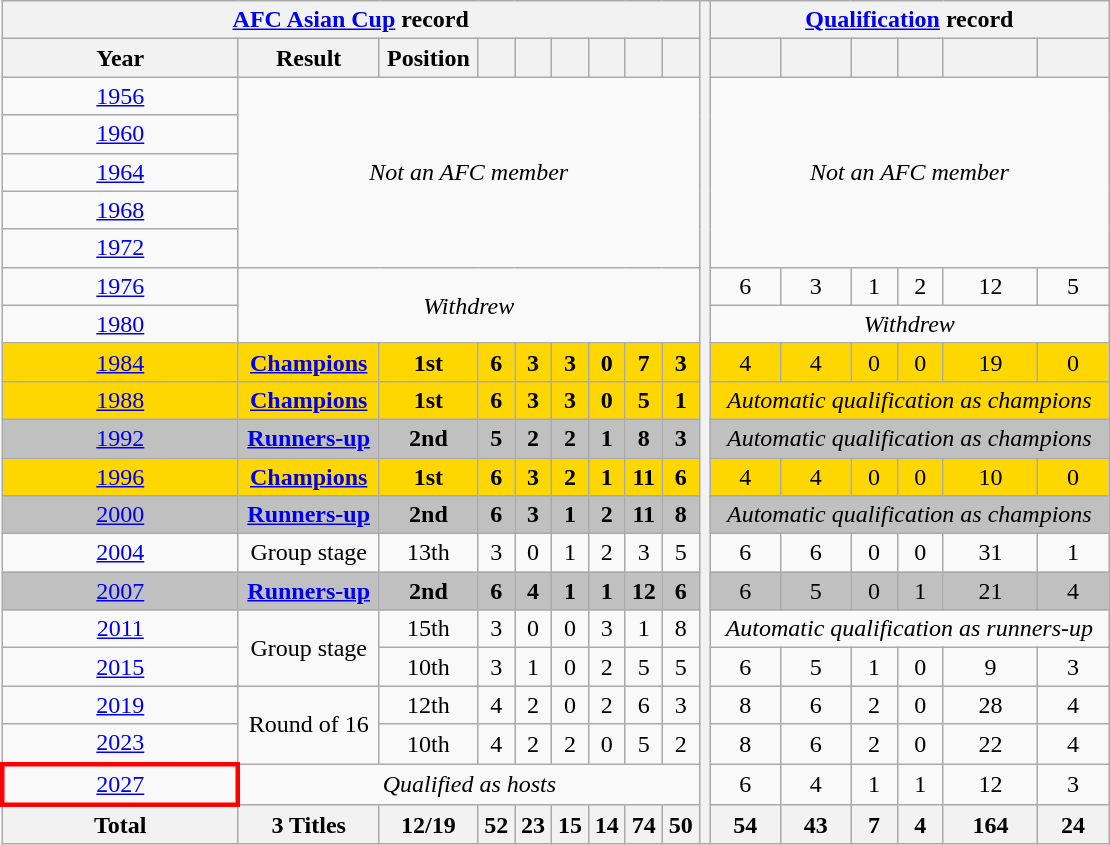<table class="wikitable" style="text-align: center;">
<tr>
<th colspan=9><a href='#'>AFC Asian Cup</a> record</th>
<th style="width:1%;" rowspan="22"></th>
<th colspan=6><a href='#'>Qualification</a> record</th>
</tr>
<tr>
<th width=150>Year</th>
<th>Result</th>
<th>Position</th>
<th></th>
<th></th>
<th></th>
<th></th>
<th></th>
<th></th>
<th></th>
<th></th>
<th></th>
<th></th>
<th></th>
<th></th>
</tr>
<tr>
<td> <a href='#'>1956</a></td>
<td rowspan=5 colspan=8><em>Not an AFC member</em></td>
<td colspan=8 rowspan=5><em>Not an AFC member</em></td>
</tr>
<tr>
<td> <a href='#'>1960</a></td>
</tr>
<tr>
<td> <a href='#'>1964</a></td>
</tr>
<tr>
<td> <a href='#'>1968</a></td>
</tr>
<tr>
<td> <a href='#'>1972</a></td>
</tr>
<tr>
<td> <a href='#'>1976</a></td>
<td rowspan=2 colspan=8><em>Withdrew</em></td>
<td>6</td>
<td>3</td>
<td>1</td>
<td>2</td>
<td>12</td>
<td>5</td>
</tr>
<tr>
<td> <a href='#'>1980</a></td>
<td colspan=6><em>Withdrew</em></td>
</tr>
<tr style="background:gold;">
<td> <a href='#'>1984</a></td>
<td><strong><a href='#'>Champions</a></strong></td>
<td><strong>1st</strong></td>
<td><strong>6</strong></td>
<td><strong>3</strong></td>
<td><strong>3</strong></td>
<td><strong>0</strong></td>
<td><strong>7</strong></td>
<td><strong>3</strong></td>
<td>4</td>
<td>4</td>
<td>0</td>
<td>0</td>
<td>19</td>
<td>0</td>
</tr>
<tr style="background:gold;">
<td> <a href='#'>1988</a></td>
<td><strong><a href='#'>Champions</a></strong></td>
<td><strong>1st</strong></td>
<td><strong>6</strong></td>
<td><strong>3</strong></td>
<td><strong>3</strong></td>
<td><strong>0</strong></td>
<td><strong>5</strong></td>
<td><strong>1</strong></td>
<td colspan=6><em>Automatic qualification as champions</em></td>
</tr>
<tr style="background:silver;">
<td> <a href='#'>1992</a></td>
<td><strong><a href='#'>Runners-up</a></strong></td>
<td><strong>2nd</strong></td>
<td><strong>5</strong></td>
<td><strong>2</strong></td>
<td><strong>2</strong></td>
<td><strong>1</strong></td>
<td><strong>8</strong></td>
<td><strong>3</strong></td>
<td colspan=6><em>Automatic qualification as champions</em></td>
</tr>
<tr style="background:gold;">
<td> <a href='#'>1996</a></td>
<td><strong><a href='#'>Champions</a> </strong></td>
<td><strong>1st</strong></td>
<td><strong>6</strong></td>
<td><strong>3</strong></td>
<td><strong>2</strong></td>
<td><strong>1</strong></td>
<td><strong>11</strong></td>
<td><strong>6</strong></td>
<td>4</td>
<td>4</td>
<td>0</td>
<td>0</td>
<td>10</td>
<td>0</td>
</tr>
<tr style="background:silver;">
<td> <a href='#'>2000</a></td>
<td><strong><a href='#'>Runners-up</a></strong></td>
<td><strong>2nd</strong></td>
<td><strong>6</strong></td>
<td><strong>3</strong></td>
<td><strong>1</strong></td>
<td><strong>2</strong></td>
<td><strong>11</strong></td>
<td><strong>8</strong></td>
<td colspan=6><em>Automatic qualification as champions</em></td>
</tr>
<tr>
<td> <a href='#'>2004</a></td>
<td>Group stage</td>
<td>13th</td>
<td>3</td>
<td>0</td>
<td>1</td>
<td>2</td>
<td>3</td>
<td>5</td>
<td>6</td>
<td>6</td>
<td>0</td>
<td>0</td>
<td>31</td>
<td>1</td>
</tr>
<tr style="background:silver;">
<td>    <a href='#'>2007</a></td>
<td><strong><a href='#'>Runners-up</a></strong></td>
<td><strong>2nd</strong></td>
<td><strong>6</strong></td>
<td><strong>4</strong></td>
<td><strong>1</strong></td>
<td><strong>1</strong></td>
<td><strong>12</strong></td>
<td><strong>6</strong></td>
<td>6</td>
<td>5</td>
<td>0</td>
<td>1</td>
<td>21</td>
<td>4</td>
</tr>
<tr>
<td> <a href='#'>2011</a></td>
<td rowspan=2>Group stage</td>
<td>15th</td>
<td>3</td>
<td>0</td>
<td>0</td>
<td>3</td>
<td>1</td>
<td>8</td>
<td colspan=6><em>Automatic qualification as runners-up</em></td>
</tr>
<tr>
<td> <a href='#'>2015</a></td>
<td>10th</td>
<td>3</td>
<td>1</td>
<td>0</td>
<td>2</td>
<td>5</td>
<td>5</td>
<td>6</td>
<td>5</td>
<td>1</td>
<td>0</td>
<td>9</td>
<td>3</td>
</tr>
<tr>
<td> <a href='#'>2019</a></td>
<td rowspan=2>Round of 16</td>
<td>12th</td>
<td>4</td>
<td>2</td>
<td>0</td>
<td>2</td>
<td>6</td>
<td>3</td>
<td>8</td>
<td>6</td>
<td>2</td>
<td>0</td>
<td>28</td>
<td>4</td>
</tr>
<tr>
<td> <a href='#'>2023</a></td>
<td>10th</td>
<td>4</td>
<td>2</td>
<td>2</td>
<td>0</td>
<td>5</td>
<td>2</td>
<td>8</td>
<td>6</td>
<td>2</td>
<td>0</td>
<td>22</td>
<td>4</td>
</tr>
<tr>
<td style="border: 3px solid red"> <a href='#'>2027</a></td>
<td colspan="8"><em>Qualified as hosts</em></td>
<td>6</td>
<td>4</td>
<td>1</td>
<td>1</td>
<td>12</td>
<td>3</td>
</tr>
<tr>
<th>Total</th>
<th>3 Titles</th>
<th>12/19</th>
<th>52</th>
<th>23</th>
<th>15</th>
<th>14</th>
<th>74</th>
<th>50</th>
<th>54</th>
<th>43</th>
<th>7</th>
<th>4</th>
<th>164</th>
<th>24</th>
</tr>
</table>
